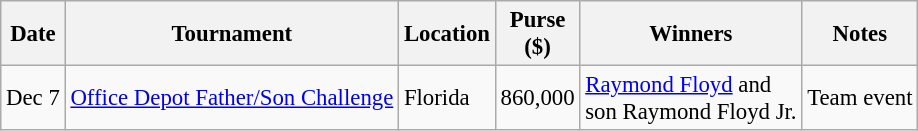<table class="wikitable" style="font-size:95%">
<tr>
<th>Date</th>
<th>Tournament</th>
<th>Location</th>
<th>Purse<br>($)</th>
<th>Winners</th>
<th>Notes</th>
</tr>
<tr>
<td>Dec 7</td>
<td><a href='#'>Office Depot Father/Son Challenge</a></td>
<td>Florida</td>
<td align=right>860,000</td>
<td> <a href='#'>Raymond Floyd</a> and<br>son Raymond Floyd Jr.</td>
<td>Team event</td>
</tr>
</table>
